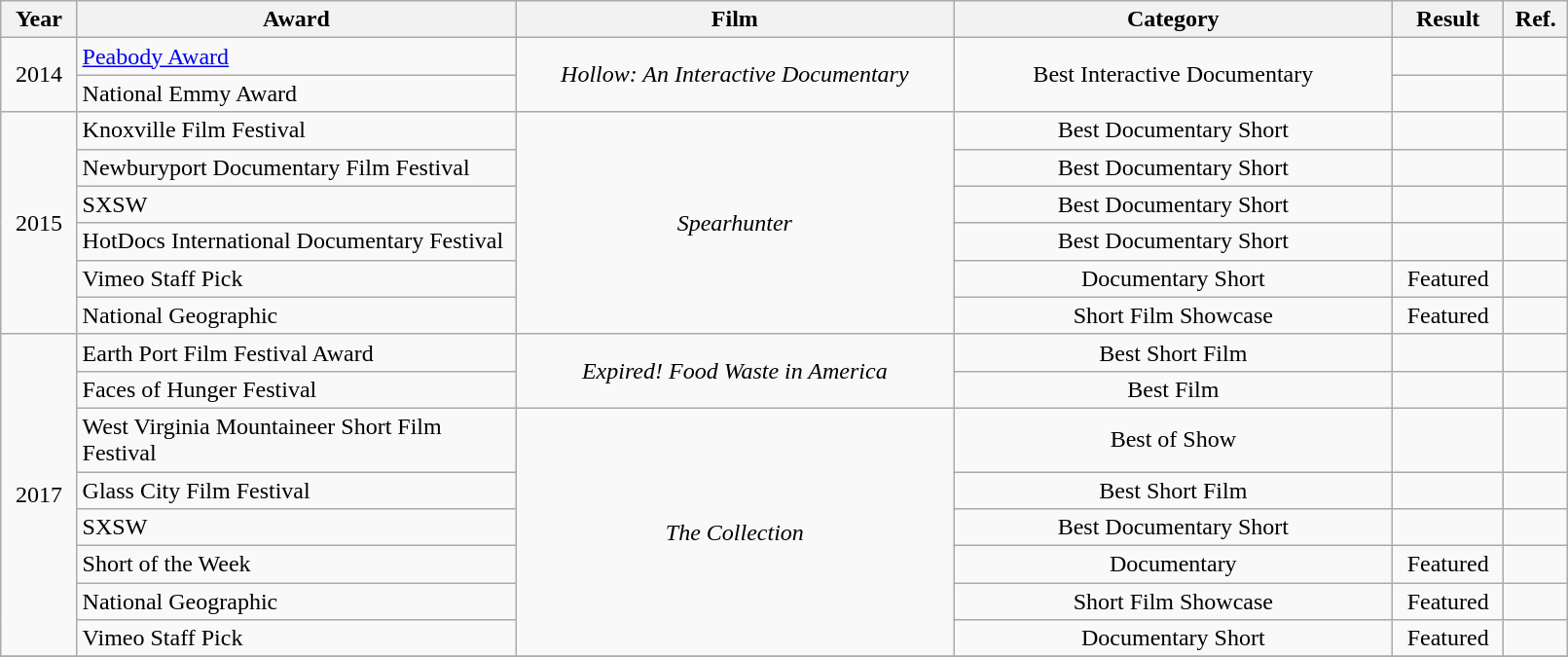<table class="wikitable sortable" style="width:85%;">
<tr>
<th style="width:3%;">Year</th>
<th style="width:20%;">Award</th>
<th style="width:20%;">Film</th>
<th style="width:20%;">Category</th>
<th style="width:3%;">Result</th>
<th style="width:2%;">Ref.</th>
</tr>
<tr>
<td rowspan=2 style="text-align:center;">2014</td>
<td><a href='#'>Peabody Award</a></td>
<td rowspan="2" style="text-align:center;"><em>Hollow: An Interactive Documentary</em></td>
<td rowspan=2 style="text-align:center;">Best Interactive Documentary</td>
<td></td>
<td style="text-align:center;"></td>
</tr>
<tr>
<td>National Emmy Award</td>
<td></td>
<td style="text-align:center;"></td>
</tr>
<tr>
<td rowspan="6" style="text-align:center;">2015</td>
<td>Knoxville Film Festival</td>
<td rowspan="6" style="text-align:center;"><em>Spearhunter</em></td>
<td style="text-align:center;">Best Documentary Short</td>
<td></td>
<td></td>
</tr>
<tr>
<td>Newburyport Documentary Film Festival</td>
<td style="text-align:center;">Best Documentary Short</td>
<td></td>
<td></td>
</tr>
<tr>
<td>SXSW</td>
<td style="text-align:center;">Best Documentary Short</td>
<td></td>
<td></td>
</tr>
<tr>
<td>HotDocs International Documentary Festival</td>
<td style="text-align:center;">Best Documentary Short</td>
<td></td>
<td></td>
</tr>
<tr>
<td>Vimeo Staff Pick</td>
<td style="text-align:center;">Documentary Short</td>
<td style="text-align:center;">Featured</td>
<td></td>
</tr>
<tr>
<td>National Geographic</td>
<td style="text-align:center;">Short Film Showcase</td>
<td style="text-align:center;">Featured</td>
<td></td>
</tr>
<tr>
<td rowspan="8" style="text-align:center;">2017</td>
<td>Earth Port Film Festival Award</td>
<td rowspan="2" style="text-align:center;"><em>Expired! Food Waste in America</em></td>
<td style="text-align:center;">Best Short Film</td>
<td></td>
<td style="text-align:center;"></td>
</tr>
<tr>
<td>Faces of Hunger Festival</td>
<td style="text-align:center;">Best Film</td>
<td></td>
<td style="text-align:center;"></td>
</tr>
<tr>
<td>West Virginia Mountaineer Short Film Festival</td>
<td rowspan="6" style="text-align:center;"><em>The Collection</em></td>
<td style="text-align:center;">Best of Show</td>
<td></td>
<td style="text-align:center;"></td>
</tr>
<tr>
<td>Glass City Film Festival</td>
<td style="text-align:center;">Best Short Film</td>
<td></td>
<td></td>
</tr>
<tr>
<td>SXSW</td>
<td style="text-align:center;">Best Documentary Short</td>
<td></td>
<td></td>
</tr>
<tr>
<td>Short of the Week</td>
<td style="text-align:center;">Documentary</td>
<td style="text-align:center;">Featured</td>
<td></td>
</tr>
<tr>
<td>National Geographic</td>
<td style="text-align:center;">Short Film Showcase</td>
<td style="text-align:center;">Featured</td>
<td></td>
</tr>
<tr>
<td>Vimeo Staff Pick</td>
<td style="text-align:center;">Documentary Short</td>
<td style="text-align:center;">Featured</td>
<td></td>
</tr>
<tr>
</tr>
</table>
